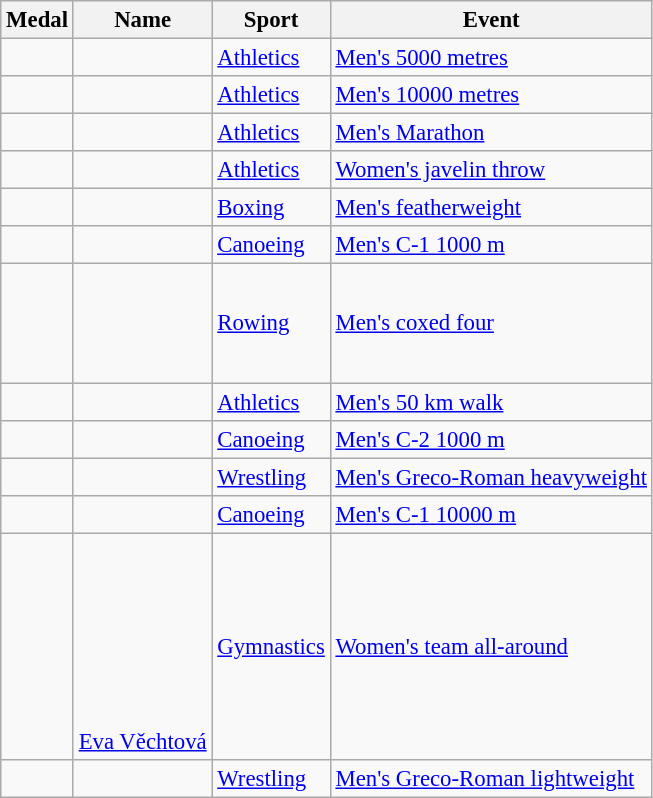<table class="wikitable sortable" style="font-size:95%">
<tr>
<th>Medal</th>
<th>Name</th>
<th>Sport</th>
<th>Event</th>
</tr>
<tr>
<td></td>
<td></td>
<td><a href='#'>Athletics</a></td>
<td><a href='#'>Men's 5000 metres</a></td>
</tr>
<tr>
<td></td>
<td></td>
<td><a href='#'>Athletics</a></td>
<td><a href='#'>Men's 10000 metres</a></td>
</tr>
<tr>
<td></td>
<td></td>
<td><a href='#'>Athletics</a></td>
<td><a href='#'>Men's Marathon</a></td>
</tr>
<tr>
<td></td>
<td></td>
<td><a href='#'>Athletics</a></td>
<td><a href='#'>Women's javelin throw</a></td>
</tr>
<tr>
<td></td>
<td></td>
<td><a href='#'>Boxing</a></td>
<td><a href='#'>Men's featherweight</a></td>
</tr>
<tr>
<td></td>
<td></td>
<td><a href='#'>Canoeing</a></td>
<td><a href='#'>Men's C-1 1000 m</a></td>
</tr>
<tr>
<td></td>
<td><br><br><br><br></td>
<td><a href='#'>Rowing</a></td>
<td><a href='#'>Men's coxed four</a></td>
</tr>
<tr>
<td></td>
<td></td>
<td><a href='#'>Athletics</a></td>
<td><a href='#'>Men's 50 km walk</a></td>
</tr>
<tr>
<td></td>
<td><br></td>
<td><a href='#'>Canoeing</a></td>
<td><a href='#'>Men's C-2 1000 m</a></td>
</tr>
<tr>
<td></td>
<td></td>
<td><a href='#'>Wrestling</a></td>
<td><a href='#'>Men's Greco-Roman heavyweight</a></td>
</tr>
<tr>
<td></td>
<td></td>
<td><a href='#'>Canoeing</a></td>
<td><a href='#'>Men's C-1 10000 m</a></td>
</tr>
<tr>
<td></td>
<td><br><br><br><br><br><br><br><a href='#'>Eva Věchtová</a></td>
<td><a href='#'>Gymnastics</a></td>
<td><a href='#'>Women's team all-around</a></td>
</tr>
<tr>
<td></td>
<td></td>
<td><a href='#'>Wrestling</a></td>
<td><a href='#'>Men's Greco-Roman lightweight</a></td>
</tr>
</table>
